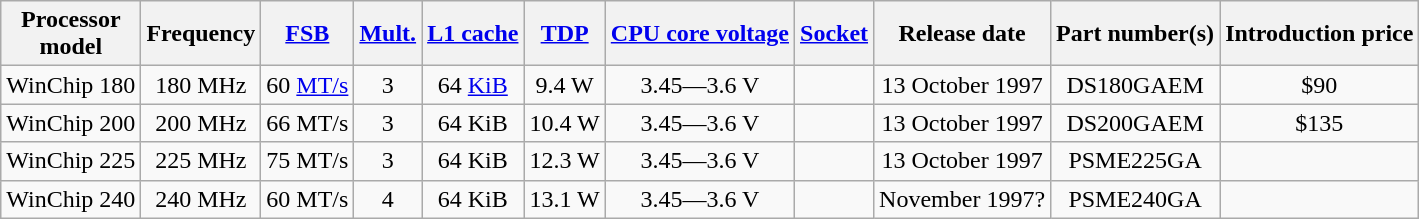<table class="wikitable" style="text-align:center">
<tr>
<th>Processor<br>model</th>
<th>Frequency</th>
<th><a href='#'>FSB</a></th>
<th><a href='#'>Mult.</a></th>
<th><a href='#'>L1 cache</a></th>
<th><a href='#'>TDP</a></th>
<th><a href='#'>CPU core voltage</a></th>
<th><a href='#'>Socket</a></th>
<th>Release date</th>
<th>Part number(s)</th>
<th>Introduction price</th>
</tr>
<tr>
<td>WinChip 180</td>
<td>180 MHz</td>
<td>60 <a href='#'>MT/s</a></td>
<td>3</td>
<td>64 <a href='#'>KiB</a></td>
<td>9.4 W</td>
<td>3.45—3.6 V</td>
<td></td>
<td>13 October 1997</td>
<td>DS180GAEM</td>
<td>$90</td>
</tr>
<tr>
<td>WinChip 200</td>
<td>200 MHz</td>
<td>66 MT/s</td>
<td>3</td>
<td>64 KiB</td>
<td>10.4 W</td>
<td>3.45—3.6 V</td>
<td></td>
<td>13 October 1997</td>
<td>DS200GAEM</td>
<td>$135</td>
</tr>
<tr>
<td>WinChip 225</td>
<td>225 MHz</td>
<td>75 MT/s</td>
<td>3</td>
<td>64 KiB</td>
<td>12.3 W</td>
<td>3.45—3.6 V</td>
<td></td>
<td>13 October 1997</td>
<td>PSME225GA</td>
<td></td>
</tr>
<tr>
<td>WinChip 240</td>
<td>240 MHz</td>
<td>60 MT/s</td>
<td>4</td>
<td>64 KiB</td>
<td>13.1 W</td>
<td>3.45—3.6 V</td>
<td></td>
<td>November 1997?</td>
<td>PSME240GA</td>
<td></td>
</tr>
</table>
